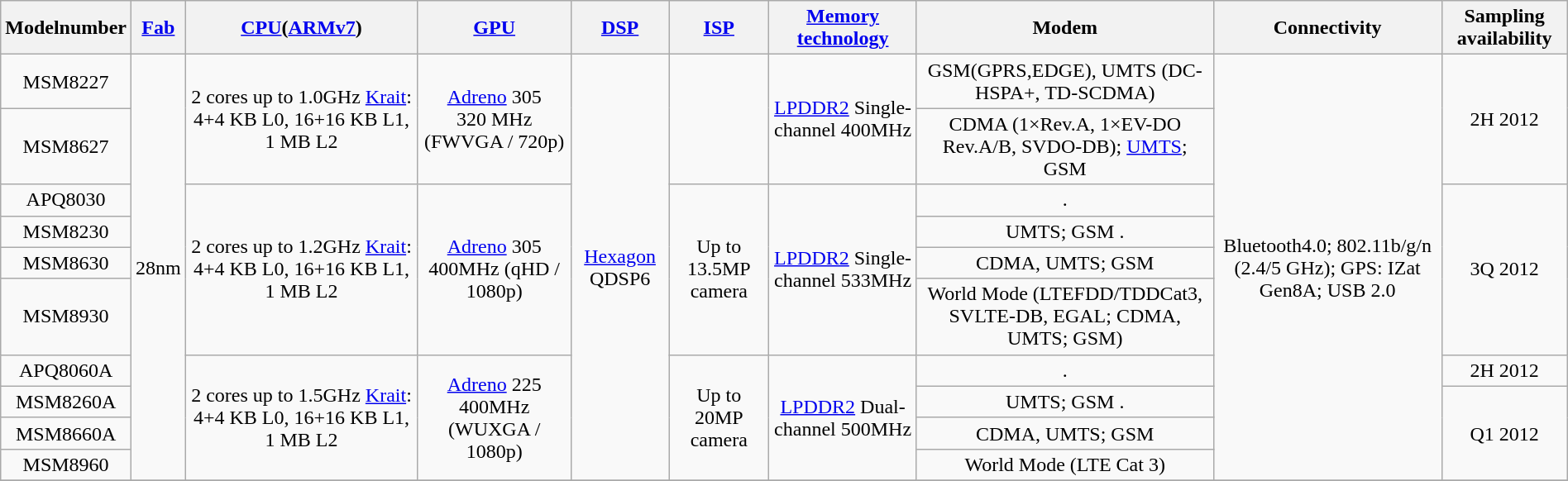<table class="wikitable sticky-header" style="width:100%; text-align:center">
<tr>
<th>Modelnumber</th>
<th><a href='#'>Fab</a></th>
<th><a href='#'>CPU</a>(<a href='#'>ARMv7</a>)</th>
<th><a href='#'>GPU</a></th>
<th><a href='#'>DSP</a></th>
<th><a href='#'>ISP</a></th>
<th><a href='#'>Memory technology</a></th>
<th>Modem</th>
<th>Connectivity</th>
<th>Sampling availability</th>
</tr>
<tr>
<td>MSM8227</td>
<td rowspan="10">28nm</td>
<td rowspan="2">2 cores up to 1.0GHz <a href='#'>Krait</a>: 4+4 KB L0, 16+16 KB L1, 1 MB L2</td>
<td rowspan="2"><a href='#'>Adreno</a> 305 320 MHz (FWVGA / 720p)</td>
<td rowspan="10"><a href='#'>Hexagon</a> QDSP6</td>
<td rowspan="2"></td>
<td rowspan="2"><a href='#'>LPDDR2</a> Single-channel 400MHz</td>
<td>GSM(GPRS,EDGE), UMTS (DC-HSPA+, TD-SCDMA)</td>
<td rowspan="10">Bluetooth4.0; 802.11b/g/n (2.4/5 GHz); GPS: IZat Gen8A; USB 2.0</td>
<td rowspan="2">2H 2012</td>
</tr>
<tr>
<td>MSM8627</td>
<td>CDMA (1×Rev.A, 1×EV-DO Rev.A/B, SVDO-DB); <a href='#'>UMTS</a>; GSM</td>
</tr>
<tr>
<td>APQ8030</td>
<td rowspan="4">2 cores up to 1.2GHz <a href='#'>Krait</a>: 4+4 KB L0, 16+16 KB L1, 1 MB L2</td>
<td rowspan="4"><a href='#'>Adreno</a> 305 400MHz (qHD / 1080p)</td>
<td rowspan="4">Up to 13.5MP camera</td>
<td rowspan="4"><a href='#'>LPDDR2</a> Single-channel 533MHz</td>
<td> .</td>
<td rowspan="4">3Q 2012</td>
</tr>
<tr>
<td>MSM8230</td>
<td>UMTS; GSM .</td>
</tr>
<tr>
<td>MSM8630</td>
<td>CDMA, UMTS; GSM</td>
</tr>
<tr>
<td>MSM8930</td>
<td>World Mode (LTEFDD/TDDCat3, SVLTE-DB, EGAL; CDMA, UMTS; GSM)</td>
</tr>
<tr>
<td>APQ8060A</td>
<td rowspan="4">2 cores up to 1.5GHz <a href='#'>Krait</a>: 4+4 KB L0, 16+16 KB L1, 1 MB L2</td>
<td rowspan="4"><a href='#'>Adreno</a> 225 400MHz (WUXGA / 1080p)</td>
<td rowspan="4">Up to 20MP camera</td>
<td rowspan="4"><a href='#'>LPDDR2</a> Dual-channel 500MHz</td>
<td> .</td>
<td>2H 2012</td>
</tr>
<tr>
<td>MSM8260A</td>
<td>UMTS; GSM .</td>
<td rowspan="3">Q1 2012</td>
</tr>
<tr>
<td>MSM8660A</td>
<td>CDMA, UMTS; GSM</td>
</tr>
<tr>
<td>MSM8960</td>
<td>World Mode (LTE Cat 3)</td>
</tr>
<tr>
</tr>
</table>
